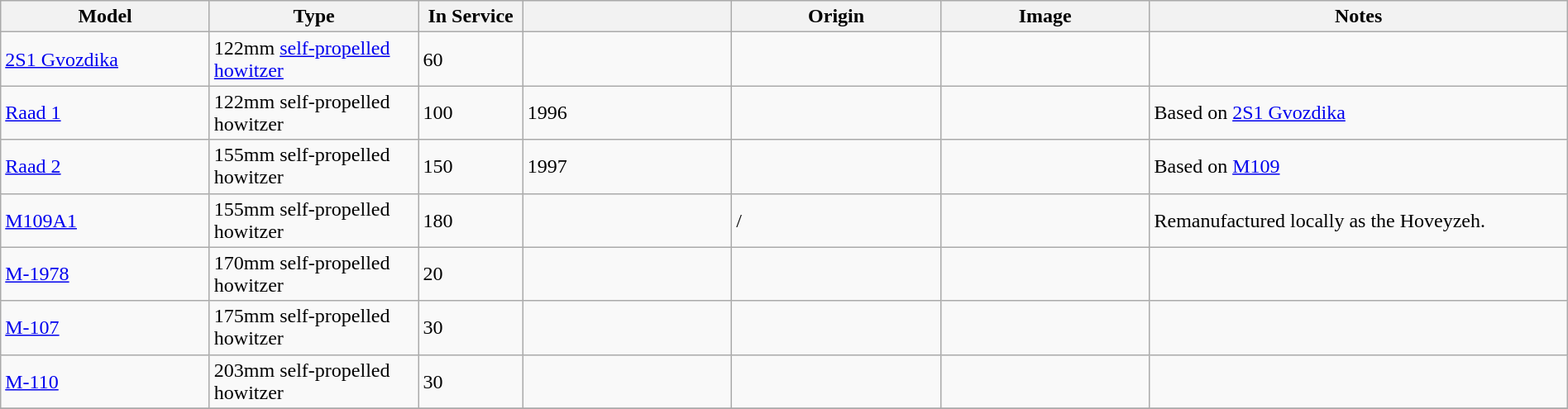<table class="wikitable" width="100%">
<tr>
<th width="10%">Model</th>
<th width="10%">Type</th>
<th width="5%">In Service</th>
<th width="10%"></th>
<th width="10%">Origin</th>
<th width="10%">Image</th>
<th width="20%">Notes</th>
</tr>
<tr>
<td><a href='#'>2S1 Gvozdika</a></td>
<td>122mm <a href='#'>self-propelled howitzer</a></td>
<td>60</td>
<td></td>
<td></td>
<td></td>
<td></td>
</tr>
<tr>
<td><a href='#'>Raad 1</a></td>
<td>122mm self-propelled howitzer</td>
<td>100</td>
<td>1996</td>
<td></td>
<td></td>
<td>Based on <a href='#'>2S1 Gvozdika</a></td>
</tr>
<tr>
<td><a href='#'>Raad 2</a></td>
<td>155mm self-propelled howitzer</td>
<td>150</td>
<td>1997</td>
<td></td>
<td></td>
<td>Based on <a href='#'>M109</a></td>
</tr>
<tr>
<td><a href='#'>M109A1</a></td>
<td>155mm self-propelled howitzer</td>
<td>180</td>
<td></td>
<td>/</td>
<td></td>
<td>Remanufactured locally as the Hoveyzeh.</td>
</tr>
<tr>
<td><a href='#'>M-1978</a></td>
<td>170mm self-propelled howitzer</td>
<td>20</td>
<td></td>
<td></td>
<td></td>
<td></td>
</tr>
<tr>
<td><a href='#'>M-107</a></td>
<td>175mm self-propelled howitzer</td>
<td>30</td>
<td></td>
<td></td>
<td></td>
<td></td>
</tr>
<tr>
<td><a href='#'>M-110</a></td>
<td>203mm self-propelled howitzer</td>
<td>30</td>
<td></td>
<td></td>
<td></td>
<td></td>
</tr>
<tr>
</tr>
</table>
